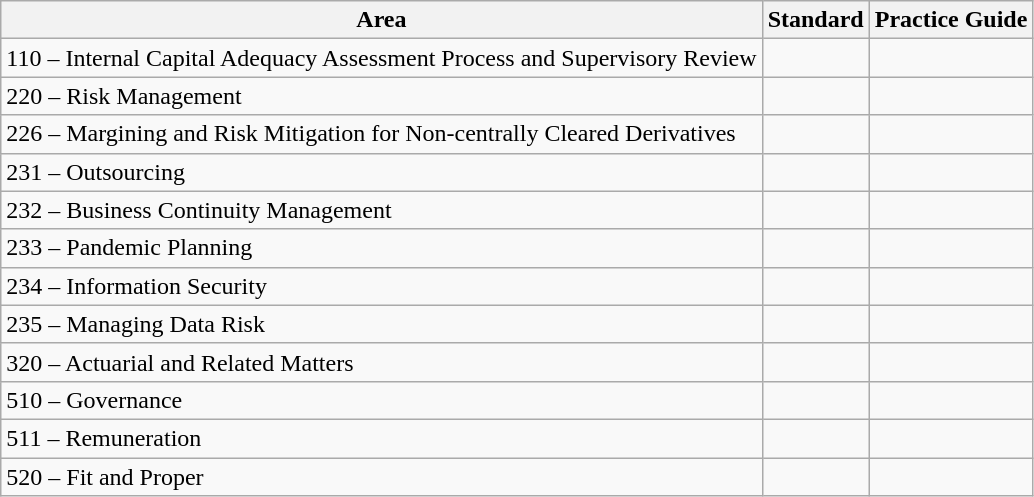<table class="wikitable">
<tr>
<th>Area</th>
<th>Standard</th>
<th>Practice Guide</th>
</tr>
<tr>
<td>110 – Internal Capital Adequacy Assessment Process and Supervisory Review</td>
<td></td>
<td></td>
</tr>
<tr>
<td>220 – Risk Management</td>
<td></td>
<td></td>
</tr>
<tr>
<td>226 – Margining and Risk Mitigation for Non-centrally Cleared Derivatives</td>
<td></td>
<td></td>
</tr>
<tr>
<td>231 – Outsourcing</td>
<td></td>
<td></td>
</tr>
<tr>
<td>232 – Business Continuity Management</td>
<td></td>
<td></td>
</tr>
<tr>
<td>233 – Pandemic Planning</td>
<td></td>
<td></td>
</tr>
<tr>
<td>234 – Information Security</td>
<td></td>
<td></td>
</tr>
<tr>
<td>235 – Managing Data Risk</td>
<td></td>
<td></td>
</tr>
<tr>
<td>320 – Actuarial and Related Matters</td>
<td></td>
<td></td>
</tr>
<tr>
<td>510 – Governance</td>
<td></td>
<td></td>
</tr>
<tr>
<td>511 – Remuneration</td>
<td></td>
<td></td>
</tr>
<tr>
<td>520 – Fit and Proper</td>
<td></td>
<td></td>
</tr>
</table>
